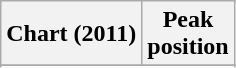<table class="wikitable sortable plainrowheaders">
<tr>
<th>Chart (2011)</th>
<th>Peak<br>position</th>
</tr>
<tr>
</tr>
<tr>
</tr>
<tr>
</tr>
<tr>
</tr>
<tr>
</tr>
</table>
